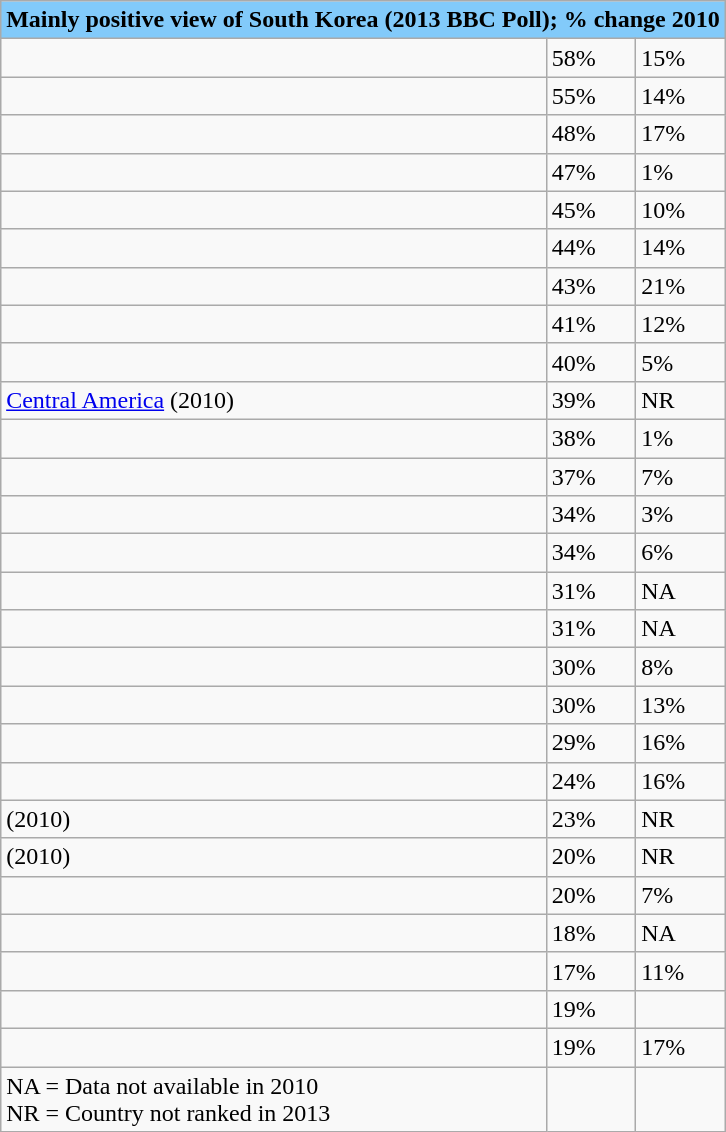<table class="wikitable" style="border:1px black; float:right; margin-left:1em;">
<tr>
<th style="background:#82CAFA;" colspan="3">Mainly positive view of South Korea (2013 BBC Poll); % change 2010 </th>
</tr>
<tr>
<td></td>
<td>58%</td>
<td> 15%</td>
</tr>
<tr>
<td></td>
<td>55%</td>
<td> 14%</td>
</tr>
<tr>
<td></td>
<td>48%</td>
<td> 17%</td>
</tr>
<tr>
<td></td>
<td>47%</td>
<td> 1%</td>
</tr>
<tr>
<td></td>
<td>45%</td>
<td> 10%</td>
</tr>
<tr>
<td></td>
<td>44%</td>
<td> 14%</td>
</tr>
<tr>
<td></td>
<td>43%</td>
<td> 21%</td>
</tr>
<tr>
<td></td>
<td>41%</td>
<td> 12%</td>
</tr>
<tr>
<td></td>
<td>40%</td>
<td> 5%</td>
</tr>
<tr>
<td> <a href='#'>Central America</a> (2010)</td>
<td>39%</td>
<td>NR</td>
</tr>
<tr>
<td></td>
<td>38%</td>
<td> 1%</td>
</tr>
<tr>
<td></td>
<td>37%</td>
<td> 7%</td>
</tr>
<tr>
<td></td>
<td>34%</td>
<td> 3%</td>
</tr>
<tr>
<td></td>
<td>34%</td>
<td> 6%</td>
</tr>
<tr>
<td></td>
<td>31%</td>
<td>NA</td>
</tr>
<tr>
<td></td>
<td>31%</td>
<td>NA</td>
</tr>
<tr>
<td></td>
<td>30%</td>
<td> 8%</td>
</tr>
<tr>
<td></td>
<td>30%</td>
<td> 13%</td>
</tr>
<tr>
<td></td>
<td>29%</td>
<td> 16%</td>
</tr>
<tr>
<td></td>
<td>24%</td>
<td> 16%</td>
</tr>
<tr>
<td> (2010)</td>
<td>23%</td>
<td>NR</td>
</tr>
<tr>
<td> (2010)</td>
<td>20%</td>
<td>NR</td>
</tr>
<tr>
<td></td>
<td>20%</td>
<td> 7%</td>
</tr>
<tr>
<td></td>
<td>18%</td>
<td>NA</td>
</tr>
<tr>
<td></td>
<td>17%</td>
<td> 11%</td>
</tr>
<tr>
<td></td>
<td>19%</td>
<td></td>
</tr>
<tr>
<td></td>
<td>19%</td>
<td> 17%</td>
</tr>
<tr>
<td>NA = Data not available in 2010<br>NR = Country not ranked in 2013</td>
<td></td>
<td></td>
</tr>
</table>
